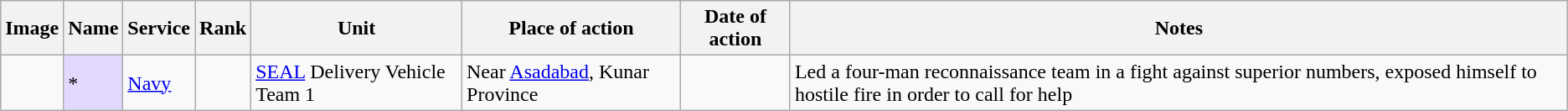<table class="wikitable sortable">
<tr>
<th class="unsortable">Image</th>
<th>Name</th>
<th>Service</th>
<th>Rank</th>
<th>Unit</th>
<th>Place of action</th>
<th>Date of action</th>
<th class="unsortable">Notes</th>
</tr>
<tr>
<td></td>
<td style="background:#e3d9ff;">*</td>
<td><a href='#'>Navy</a></td>
<td></td>
<td><a href='#'>SEAL</a> Delivery Vehicle Team 1</td>
<td>Near <a href='#'>Asadabad</a>, Kunar Province</td>
<td></td>
<td>Led a four-man reconnaissance team in a fight against superior numbers, exposed himself to hostile fire in order to call for help</td>
</tr>
</table>
